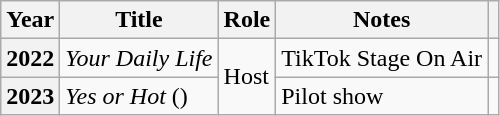<table class="wikitable plainrowheaders">
<tr>
<th scope="col">Year</th>
<th scope="col">Title</th>
<th scope="col">Role</th>
<th scope="col">Notes</th>
<th scope="col" class="unsortable"></th>
</tr>
<tr>
<th scope="row">2022</th>
<td><em>Your Daily Life</em></td>
<td rowspan="2">Host</td>
<td>TikTok Stage On Air</td>
<td style="text-align:center"></td>
</tr>
<tr>
<th scope="row">2023</th>
<td><em>Yes or Hot</em> ()</td>
<td>Pilot show</td>
<td style="text-align:center"></td>
</tr>
</table>
